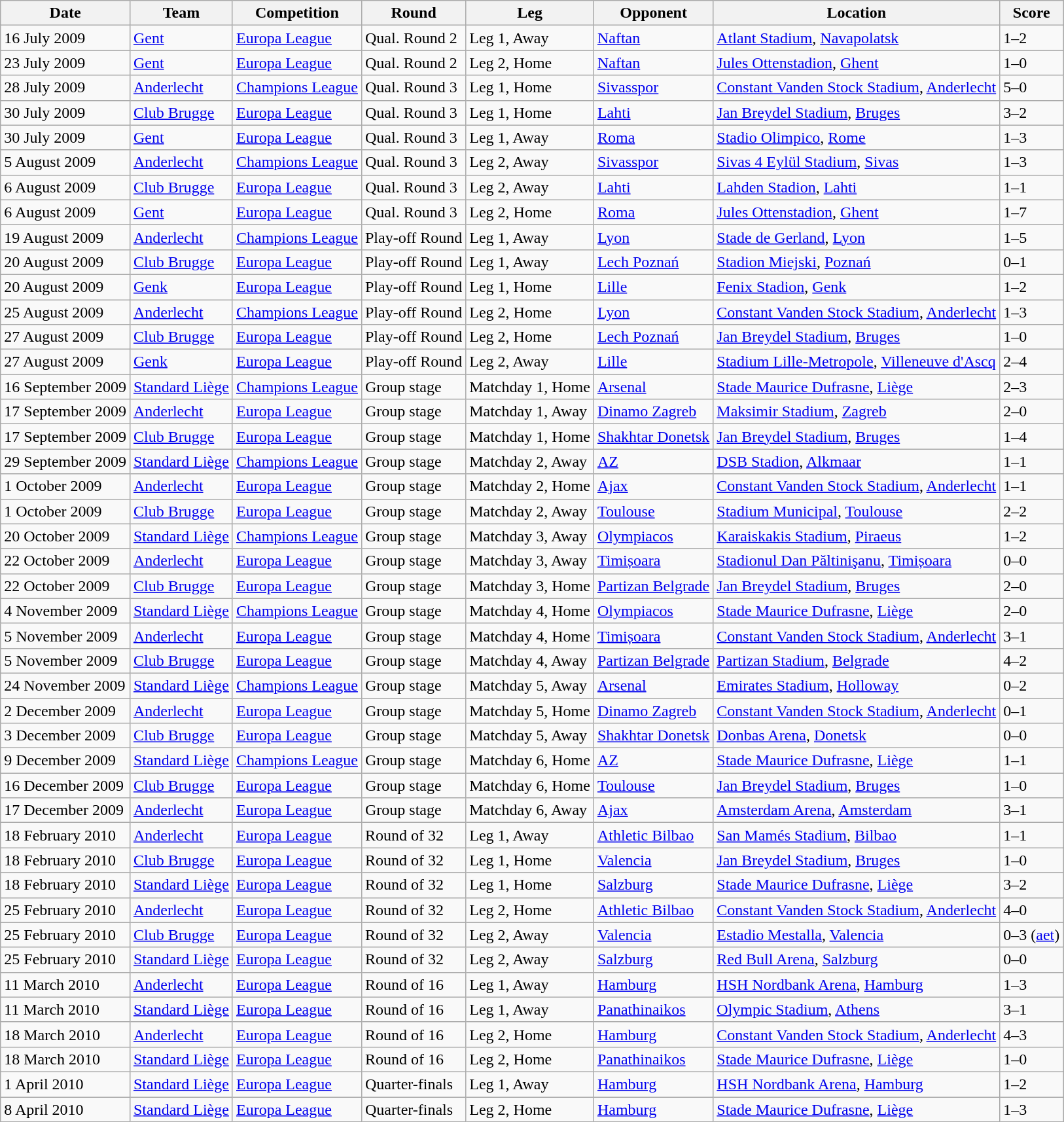<table class="wikitable">
<tr>
<th>Date</th>
<th>Team</th>
<th>Competition</th>
<th>Round</th>
<th>Leg</th>
<th>Opponent</th>
<th>Location</th>
<th>Score</th>
</tr>
<tr>
<td>16 July 2009</td>
<td><a href='#'>Gent</a></td>
<td><a href='#'>Europa League</a></td>
<td>Qual. Round 2</td>
<td>Leg 1, Away</td>
<td> <a href='#'>Naftan</a></td>
<td><a href='#'>Atlant Stadium</a>, <a href='#'>Navapolatsk</a></td>
<td>1–2</td>
</tr>
<tr>
<td>23 July 2009</td>
<td><a href='#'>Gent</a></td>
<td><a href='#'>Europa League</a></td>
<td>Qual. Round 2</td>
<td>Leg 2, Home</td>
<td> <a href='#'>Naftan</a></td>
<td><a href='#'>Jules Ottenstadion</a>, <a href='#'>Ghent</a></td>
<td>1–0</td>
</tr>
<tr>
<td>28 July 2009</td>
<td><a href='#'>Anderlecht</a></td>
<td><a href='#'>Champions League</a></td>
<td>Qual. Round 3</td>
<td>Leg 1, Home</td>
<td> <a href='#'>Sivasspor</a></td>
<td><a href='#'>Constant Vanden Stock Stadium</a>, <a href='#'>Anderlecht</a></td>
<td>5–0</td>
</tr>
<tr>
<td>30 July 2009</td>
<td><a href='#'>Club Brugge</a></td>
<td><a href='#'>Europa League</a></td>
<td>Qual. Round 3</td>
<td>Leg 1, Home</td>
<td> <a href='#'>Lahti</a></td>
<td><a href='#'>Jan Breydel Stadium</a>, <a href='#'>Bruges</a></td>
<td>3–2</td>
</tr>
<tr>
<td>30 July 2009</td>
<td><a href='#'>Gent</a></td>
<td><a href='#'>Europa League</a></td>
<td>Qual. Round 3</td>
<td>Leg 1, Away</td>
<td> <a href='#'>Roma</a></td>
<td><a href='#'>Stadio Olimpico</a>, <a href='#'>Rome</a></td>
<td>1–3</td>
</tr>
<tr>
<td>5 August 2009</td>
<td><a href='#'>Anderlecht</a></td>
<td><a href='#'>Champions League</a></td>
<td>Qual. Round 3</td>
<td>Leg 2, Away</td>
<td> <a href='#'>Sivasspor</a></td>
<td><a href='#'>Sivas 4 Eylül Stadium</a>, <a href='#'>Sivas</a></td>
<td>1–3</td>
</tr>
<tr>
<td>6 August 2009</td>
<td><a href='#'>Club Brugge</a></td>
<td><a href='#'>Europa League</a></td>
<td>Qual. Round 3</td>
<td>Leg 2, Away</td>
<td> <a href='#'>Lahti</a></td>
<td><a href='#'>Lahden Stadion</a>, <a href='#'>Lahti</a></td>
<td>1–1</td>
</tr>
<tr>
<td>6 August 2009</td>
<td><a href='#'>Gent</a></td>
<td><a href='#'>Europa League</a></td>
<td>Qual. Round 3</td>
<td>Leg 2, Home</td>
<td> <a href='#'>Roma</a></td>
<td><a href='#'>Jules Ottenstadion</a>, <a href='#'>Ghent</a></td>
<td>1–7</td>
</tr>
<tr>
<td>19 August 2009</td>
<td><a href='#'>Anderlecht</a></td>
<td><a href='#'>Champions League</a></td>
<td>Play-off Round</td>
<td>Leg 1, Away</td>
<td> <a href='#'>Lyon</a></td>
<td><a href='#'>Stade de Gerland</a>, <a href='#'>Lyon</a></td>
<td>1–5</td>
</tr>
<tr>
<td>20 August 2009</td>
<td><a href='#'>Club Brugge</a></td>
<td><a href='#'>Europa League</a></td>
<td>Play-off Round</td>
<td>Leg 1, Away</td>
<td> <a href='#'>Lech Poznań</a></td>
<td><a href='#'>Stadion Miejski</a>, <a href='#'>Poznań</a></td>
<td>0–1</td>
</tr>
<tr>
<td>20 August 2009</td>
<td><a href='#'>Genk</a></td>
<td><a href='#'>Europa League</a></td>
<td>Play-off Round</td>
<td>Leg 1, Home</td>
<td> <a href='#'>Lille</a></td>
<td><a href='#'>Fenix Stadion</a>, <a href='#'>Genk</a></td>
<td>1–2</td>
</tr>
<tr>
<td>25 August 2009</td>
<td><a href='#'>Anderlecht</a></td>
<td><a href='#'>Champions League</a></td>
<td>Play-off Round</td>
<td>Leg 2, Home</td>
<td> <a href='#'>Lyon</a></td>
<td><a href='#'>Constant Vanden Stock Stadium</a>, <a href='#'>Anderlecht</a></td>
<td>1–3</td>
</tr>
<tr>
<td>27 August 2009</td>
<td><a href='#'>Club Brugge</a></td>
<td><a href='#'>Europa League</a></td>
<td>Play-off Round</td>
<td>Leg 2, Home</td>
<td> <a href='#'>Lech Poznań</a></td>
<td><a href='#'>Jan Breydel Stadium</a>, <a href='#'>Bruges</a></td>
<td>1–0</td>
</tr>
<tr>
<td>27 August 2009</td>
<td><a href='#'>Genk</a></td>
<td><a href='#'>Europa League</a></td>
<td>Play-off Round</td>
<td>Leg 2, Away</td>
<td> <a href='#'>Lille</a></td>
<td><a href='#'>Stadium Lille-Metropole</a>, <a href='#'>Villeneuve d'Ascq</a></td>
<td>2–4</td>
</tr>
<tr>
<td>16 September 2009</td>
<td><a href='#'>Standard Liège</a></td>
<td><a href='#'>Champions League</a></td>
<td>Group stage</td>
<td>Matchday 1, Home</td>
<td> <a href='#'>Arsenal</a></td>
<td><a href='#'>Stade Maurice Dufrasne</a>, <a href='#'>Liège</a></td>
<td>2–3</td>
</tr>
<tr>
<td>17 September 2009</td>
<td><a href='#'>Anderlecht</a></td>
<td><a href='#'>Europa League</a></td>
<td>Group stage</td>
<td>Matchday 1, Away</td>
<td> <a href='#'>Dinamo Zagreb</a></td>
<td><a href='#'>Maksimir Stadium</a>, <a href='#'>Zagreb</a></td>
<td>2–0</td>
</tr>
<tr>
<td>17 September 2009</td>
<td><a href='#'>Club Brugge</a></td>
<td><a href='#'>Europa League</a></td>
<td>Group stage</td>
<td>Matchday 1, Home</td>
<td> <a href='#'>Shakhtar Donetsk</a></td>
<td><a href='#'>Jan Breydel Stadium</a>, <a href='#'>Bruges</a></td>
<td>1–4</td>
</tr>
<tr>
<td>29 September 2009</td>
<td><a href='#'>Standard Liège</a></td>
<td><a href='#'>Champions League</a></td>
<td>Group stage</td>
<td>Matchday 2, Away</td>
<td> <a href='#'>AZ</a></td>
<td><a href='#'>DSB Stadion</a>, <a href='#'>Alkmaar</a></td>
<td>1–1</td>
</tr>
<tr>
<td>1 October 2009</td>
<td><a href='#'>Anderlecht</a></td>
<td><a href='#'>Europa League</a></td>
<td>Group stage</td>
<td>Matchday 2, Home</td>
<td> <a href='#'>Ajax</a></td>
<td><a href='#'>Constant Vanden Stock Stadium</a>, <a href='#'>Anderlecht</a></td>
<td>1–1</td>
</tr>
<tr>
<td>1 October 2009</td>
<td><a href='#'>Club Brugge</a></td>
<td><a href='#'>Europa League</a></td>
<td>Group stage</td>
<td>Matchday 2, Away</td>
<td> <a href='#'>Toulouse</a></td>
<td><a href='#'>Stadium Municipal</a>, <a href='#'>Toulouse</a></td>
<td>2–2</td>
</tr>
<tr>
<td>20 October 2009</td>
<td><a href='#'>Standard Liège</a></td>
<td><a href='#'>Champions League</a></td>
<td>Group stage</td>
<td>Matchday 3, Away</td>
<td> <a href='#'>Olympiacos</a></td>
<td><a href='#'>Karaiskakis Stadium</a>, <a href='#'>Piraeus</a></td>
<td>1–2</td>
</tr>
<tr>
<td>22 October 2009</td>
<td><a href='#'>Anderlecht</a></td>
<td><a href='#'>Europa League</a></td>
<td>Group stage</td>
<td>Matchday 3, Away</td>
<td> <a href='#'>Timișoara</a></td>
<td><a href='#'>Stadionul Dan Păltinişanu</a>, <a href='#'>Timișoara</a></td>
<td>0–0</td>
</tr>
<tr>
<td>22 October 2009</td>
<td><a href='#'>Club Brugge</a></td>
<td><a href='#'>Europa League</a></td>
<td>Group stage</td>
<td>Matchday 3, Home</td>
<td> <a href='#'>Partizan Belgrade</a></td>
<td><a href='#'>Jan Breydel Stadium</a>, <a href='#'>Bruges</a></td>
<td>2–0</td>
</tr>
<tr>
<td>4 November 2009</td>
<td><a href='#'>Standard Liège</a></td>
<td><a href='#'>Champions League</a></td>
<td>Group stage</td>
<td>Matchday 4, Home</td>
<td> <a href='#'>Olympiacos</a></td>
<td><a href='#'>Stade Maurice Dufrasne</a>, <a href='#'>Liège</a></td>
<td>2–0</td>
</tr>
<tr>
<td>5 November 2009</td>
<td><a href='#'>Anderlecht</a></td>
<td><a href='#'>Europa League</a></td>
<td>Group stage</td>
<td>Matchday 4, Home</td>
<td> <a href='#'>Timișoara</a></td>
<td><a href='#'>Constant Vanden Stock Stadium</a>, <a href='#'>Anderlecht</a></td>
<td>3–1</td>
</tr>
<tr>
<td>5 November 2009</td>
<td><a href='#'>Club Brugge</a></td>
<td><a href='#'>Europa League</a></td>
<td>Group stage</td>
<td>Matchday 4, Away</td>
<td> <a href='#'>Partizan Belgrade</a></td>
<td><a href='#'>Partizan Stadium</a>, <a href='#'>Belgrade</a></td>
<td>4–2</td>
</tr>
<tr>
<td>24 November 2009</td>
<td><a href='#'>Standard Liège</a></td>
<td><a href='#'>Champions League</a></td>
<td>Group stage</td>
<td>Matchday 5, Away</td>
<td> <a href='#'>Arsenal</a></td>
<td><a href='#'>Emirates Stadium</a>, <a href='#'>Holloway</a></td>
<td>0–2</td>
</tr>
<tr>
<td>2 December 2009</td>
<td><a href='#'>Anderlecht</a></td>
<td><a href='#'>Europa League</a></td>
<td>Group stage</td>
<td>Matchday 5, Home</td>
<td> <a href='#'>Dinamo Zagreb</a></td>
<td><a href='#'>Constant Vanden Stock Stadium</a>, <a href='#'>Anderlecht</a></td>
<td>0–1</td>
</tr>
<tr>
<td>3 December 2009</td>
<td><a href='#'>Club Brugge</a></td>
<td><a href='#'>Europa League</a></td>
<td>Group stage</td>
<td>Matchday 5, Away</td>
<td> <a href='#'>Shakhtar Donetsk</a></td>
<td><a href='#'>Donbas Arena</a>, <a href='#'>Donetsk</a></td>
<td>0–0</td>
</tr>
<tr>
<td>9 December 2009</td>
<td><a href='#'>Standard Liège</a></td>
<td><a href='#'>Champions League</a></td>
<td>Group stage</td>
<td>Matchday 6, Home</td>
<td> <a href='#'>AZ</a></td>
<td><a href='#'>Stade Maurice Dufrasne</a>, <a href='#'>Liège</a></td>
<td>1–1</td>
</tr>
<tr>
<td>16 December 2009</td>
<td><a href='#'>Club Brugge</a></td>
<td><a href='#'>Europa League</a></td>
<td>Group stage</td>
<td>Matchday 6, Home</td>
<td> <a href='#'>Toulouse</a></td>
<td><a href='#'>Jan Breydel Stadium</a>, <a href='#'>Bruges</a></td>
<td>1–0</td>
</tr>
<tr>
<td>17 December 2009</td>
<td><a href='#'>Anderlecht</a></td>
<td><a href='#'>Europa League</a></td>
<td>Group stage</td>
<td>Matchday 6, Away</td>
<td> <a href='#'>Ajax</a></td>
<td><a href='#'>Amsterdam Arena</a>, <a href='#'>Amsterdam</a></td>
<td>3–1</td>
</tr>
<tr>
<td>18 February 2010</td>
<td><a href='#'>Anderlecht</a></td>
<td><a href='#'>Europa League</a></td>
<td>Round of 32</td>
<td>Leg 1, Away</td>
<td> <a href='#'>Athletic Bilbao</a></td>
<td><a href='#'>San Mamés Stadium</a>, <a href='#'>Bilbao</a></td>
<td>1–1</td>
</tr>
<tr>
<td>18 February 2010</td>
<td><a href='#'>Club Brugge</a></td>
<td><a href='#'>Europa League</a></td>
<td>Round of 32</td>
<td>Leg 1, Home</td>
<td> <a href='#'>Valencia</a></td>
<td><a href='#'>Jan Breydel Stadium</a>, <a href='#'>Bruges</a></td>
<td>1–0</td>
</tr>
<tr>
<td>18 February 2010</td>
<td><a href='#'>Standard Liège</a></td>
<td><a href='#'>Europa League</a></td>
<td>Round of 32</td>
<td>Leg 1, Home</td>
<td> <a href='#'>Salzburg</a></td>
<td><a href='#'>Stade Maurice Dufrasne</a>, <a href='#'>Liège</a></td>
<td>3–2</td>
</tr>
<tr>
<td>25 February 2010</td>
<td><a href='#'>Anderlecht</a></td>
<td><a href='#'>Europa League</a></td>
<td>Round of 32</td>
<td>Leg 2, Home</td>
<td> <a href='#'>Athletic Bilbao</a></td>
<td><a href='#'>Constant Vanden Stock Stadium</a>, <a href='#'>Anderlecht</a></td>
<td>4–0</td>
</tr>
<tr>
<td>25 February 2010</td>
<td><a href='#'>Club Brugge</a></td>
<td><a href='#'>Europa League</a></td>
<td>Round of 32</td>
<td>Leg 2, Away</td>
<td> <a href='#'>Valencia</a></td>
<td><a href='#'>Estadio Mestalla</a>, <a href='#'>Valencia</a></td>
<td>0–3 (<a href='#'>aet</a>)</td>
</tr>
<tr>
<td>25 February 2010</td>
<td><a href='#'>Standard Liège</a></td>
<td><a href='#'>Europa League</a></td>
<td>Round of 32</td>
<td>Leg 2, Away</td>
<td> <a href='#'>Salzburg</a></td>
<td><a href='#'>Red Bull Arena</a>, <a href='#'>Salzburg</a></td>
<td>0–0</td>
</tr>
<tr>
<td>11 March 2010</td>
<td><a href='#'>Anderlecht</a></td>
<td><a href='#'>Europa League</a></td>
<td>Round of 16</td>
<td>Leg 1, Away</td>
<td> <a href='#'>Hamburg</a></td>
<td><a href='#'>HSH Nordbank Arena</a>, <a href='#'>Hamburg</a></td>
<td>1–3</td>
</tr>
<tr>
<td>11 March 2010</td>
<td><a href='#'>Standard Liège</a></td>
<td><a href='#'>Europa League</a></td>
<td>Round of 16</td>
<td>Leg 1, Away</td>
<td> <a href='#'>Panathinaikos</a></td>
<td><a href='#'>Olympic Stadium</a>, <a href='#'>Athens</a></td>
<td>3–1</td>
</tr>
<tr>
<td>18 March 2010</td>
<td><a href='#'>Anderlecht</a></td>
<td><a href='#'>Europa League</a></td>
<td>Round of 16</td>
<td>Leg 2, Home</td>
<td> <a href='#'>Hamburg</a></td>
<td><a href='#'>Constant Vanden Stock Stadium</a>, <a href='#'>Anderlecht</a></td>
<td>4–3</td>
</tr>
<tr>
<td>18 March 2010</td>
<td><a href='#'>Standard Liège</a></td>
<td><a href='#'>Europa League</a></td>
<td>Round of 16</td>
<td>Leg 2, Home</td>
<td> <a href='#'>Panathinaikos</a></td>
<td><a href='#'>Stade Maurice Dufrasne</a>, <a href='#'>Liège</a></td>
<td>1–0</td>
</tr>
<tr>
<td>1 April 2010</td>
<td><a href='#'>Standard Liège</a></td>
<td><a href='#'>Europa League</a></td>
<td>Quarter-finals</td>
<td>Leg 1, Away</td>
<td> <a href='#'>Hamburg</a></td>
<td><a href='#'>HSH Nordbank Arena</a>, <a href='#'>Hamburg</a></td>
<td>1–2</td>
</tr>
<tr>
<td>8 April 2010</td>
<td><a href='#'>Standard Liège</a></td>
<td><a href='#'>Europa League</a></td>
<td>Quarter-finals</td>
<td>Leg 2, Home</td>
<td> <a href='#'>Hamburg</a></td>
<td><a href='#'>Stade Maurice Dufrasne</a>, <a href='#'>Liège</a></td>
<td>1–3</td>
</tr>
</table>
